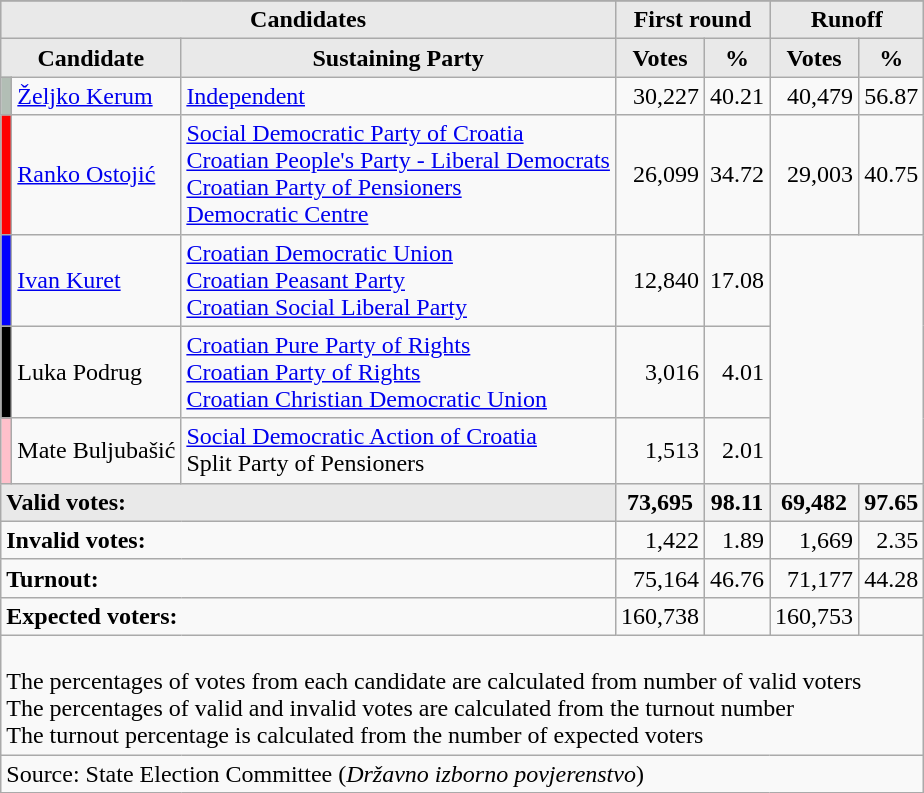<table class="wikitable" border="1">
<tr>
</tr>
<tr style="background-color:#C9C9C9">
<th style="background-color:#E9E9E9" align= center colspan="3">Candidates</th>
<th style="background-color:#E9E9E9" align= center colspan="2">First round</th>
<th style="background-color:#E9E9E9" align= center colspan="2">Runoff</th>
</tr>
<tr>
<th style="background-color:#E9E9E9" align= center colspan="2">Candidate</th>
<th style="background-color:#E9E9E9" align= center>Sustaining Party</th>
<th style="background-color:#E9E9E9" align= center>Votes</th>
<th style="background-color:#E9E9E9" align= center>%</th>
<th style="background-color:#E9E9E9" align= center>Votes</th>
<th style="background-color:#E9E9E9" align= center>%</th>
</tr>
<tr>
<td bgcolor="#B2BEB5"></td>
<td align = left><a href='#'>Željko Kerum</a></td>
<td align = left><a href='#'>Independent</a></td>
<td align = right>30,227</td>
<td align = right>40.21</td>
<td align = right>40,479</td>
<td align = right>56.87</td>
</tr>
<tr>
<td bgcolor="red"></td>
<td align = left><a href='#'>Ranko Ostojić</a></td>
<td align = left><a href='#'>Social Democratic Party of Croatia</a> <br> <a href='#'>Croatian People's Party - Liberal Democrats</a> <br> <a href='#'>Croatian Party of Pensioners</a> <br> <a href='#'>Democratic Centre</a></td>
<td align = right>26,099</td>
<td align = right>34.72</td>
<td align = right>29,003</td>
<td align = right>40.75</td>
</tr>
<tr>
<td bgcolor="blue"></td>
<td align = left><a href='#'>Ivan Kuret</a></td>
<td align = left><a href='#'>Croatian Democratic Union</a> <br> <a href='#'>Croatian Peasant Party</a> <br> <a href='#'>Croatian Social Liberal Party</a></td>
<td align = right>12,840</td>
<td align = right>17.08</td>
<td colspan=2; rowspan=3></td>
</tr>
<tr>
<td bgcolor="black"></td>
<td align = left>Luka Podrug</td>
<td align = left><a href='#'>Croatian Pure Party of Rights</a> <br> <a href='#'>Croatian Party of Rights</a> <br> <a href='#'>Croatian Christian Democratic Union</a></td>
<td align = right>3,016</td>
<td align = right>4.01</td>
</tr>
<tr>
<td bgcolor="pink"></td>
<td align = left>Mate Buljubašić</td>
<td align = left><a href='#'>Social Democratic Action of Croatia</a> <br> Split Party of Pensioners</td>
<td align = right>1,513</td>
<td align = right>2.01</td>
</tr>
<tr style="background-color:#E9E9E9">
<td align=left colspan=3><strong>Valid votes:</strong></td>
<th align= right>73,695</th>
<th align= right>98.11</th>
<th align=right>69,482</th>
<th align=right>97.65</th>
</tr>
<tr>
<td align=left colspan=3><strong>Invalid votes:</strong></td>
<td align=right>1,422</td>
<td align=right>1.89</td>
<td align=right>1,669</td>
<td align=right>2.35</td>
</tr>
<tr>
<td align=left colspan=3><strong>Turnout:</strong></td>
<td align=right>75,164</td>
<td align=right>46.76</td>
<td align=right>71,177</td>
<td align=right>44.28</td>
</tr>
<tr>
<td align=left colspan=3><strong>Expected voters:</strong></td>
<td align=right>160,738</td>
<td align=right></td>
<td align=right>160,753</td>
<td align=right></td>
</tr>
<tr>
<td align=left colspan=7><br>The percentages of votes from each candidate are calculated from number of valid voters<br>
The percentages of valid and invalid votes are calculated from the turnout number<br>
The turnout percentage is calculated from the number of expected voters</td>
</tr>
<tr>
<td align=left colspan=7>Source: State Election Committee (<em>Državno izborno povjerenstvo</em>)  </td>
</tr>
</table>
